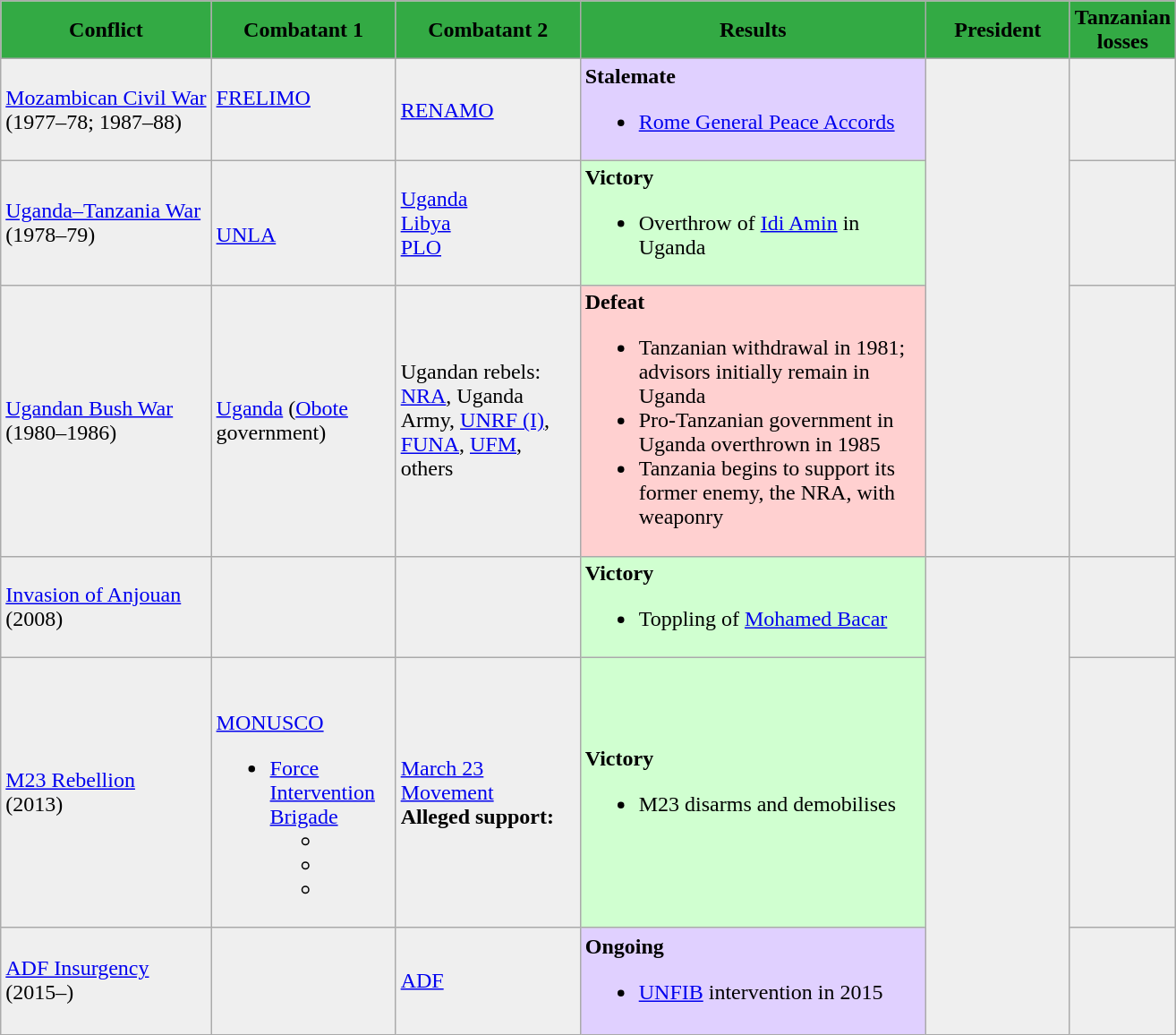<table class="wikitable">
<tr>
<th style="background:#33AA44" rowspan="1"><span>Conflict</span></th>
<th style="background:#33AA44" rowspan="1" width=130px><span>Combatant 1</span></th>
<th style="background:#33AA44" rowspan="1" width=130px><span>Combatant 2</span></th>
<th style="background:#33AA44" rowspan="1" width=250px><span>Results</span></th>
<th style="background:#33AA44" rowspan="1" width=100px><span>President</span></th>
<th style="background:#33AA44" rowspan="1" width=><span>Tanzanian<br>losses</span></th>
</tr>
<tr>
<td style="background:#efefef"><a href='#'>Mozambican Civil War</a><br>(1977–78; 1987–88)</td>
<td style="background:#efefef"> <a href='#'>FRELIMO</a><br> <br> </td>
<td style="background:#efefef"> <a href='#'>RENAMO</a><br></td>
<td style="background:#E0D0FF"><strong>Stalemate</strong><br><ul><li><a href='#'>Rome General Peace Accords</a></li></ul></td>
<td style="background:#efefef" rowspan=3></td>
<td style="background:#efefef"></td>
</tr>
<tr>
<td style="background:#efefef"><a href='#'>Uganda–Tanzania War</a><br>(1978–79)</td>
<td style="background:#efefef"><br> <a href='#'>UNLA</a><br></td>
<td style="background:#efefef"> <a href='#'>Uganda</a> <br> <a href='#'>Libya</a><br> <a href='#'>PLO</a></td>
<td style="background:#D0FFD0"><strong>Victory</strong><br><ul><li>Overthrow of <a href='#'>Idi Amin</a> in Uganda</li></ul></td>
<td style="background:#efefef"></td>
</tr>
<tr>
<td style="background:#efefef"><a href='#'>Ugandan Bush War</a><br>(1980–1986)</td>
<td style="background:#efefef"> <a href='#'>Uganda</a> (<a href='#'>Obote</a> government)<br></td>
<td style="background:#efefef">Ugandan rebels: <a href='#'>NRA</a>, Uganda Army, <a href='#'>UNRF (I)</a>, <a href='#'>FUNA</a>, <a href='#'>UFM</a>, others</td>
<td style="background:#FFD0D0"><strong>Defeat</strong><br><ul><li>Tanzanian withdrawal in 1981; advisors initially remain in Uganda</li><li>Pro-Tanzanian government in Uganda overthrown in 1985</li><li>Tanzania begins to support its former enemy, the NRA, with weaponry</li></ul></td>
<td style="background:#efefef"></td>
</tr>
<tr>
<td style="background:#efefef"><a href='#'>Invasion of Anjouan</a><br>(2008)</td>
<td style="background:#efefef"><br><br><br></td>
<td style="background:#efefef"></td>
<td style="background:#D0FFD0"><strong>Victory</strong><br><ul><li>Toppling of <a href='#'>Mohamed Bacar</a></li></ul></td>
<td style="background:#efefef" rowspan=3></td>
<td style="background:#efefef"></td>
</tr>
<tr>
<td style="background:#efefef"><a href='#'>M23 Rebellion</a><br>(2013)</td>
<td style="background:#efefef"><br><br> <a href='#'>MONUSCO</a><ul><li> <a href='#'>Force Intervention Brigade</a><ul><li></li><li></li><li></li></ul></li></ul></td>
<td style="background:#efefef"> <a href='#'>March 23 Movement</a><br><strong>Alleged support:</strong><br></td>
<td style="background:#D0FFD0"><strong>Victory</strong><br><ul><li>M23 disarms and demobilises</li></ul></td>
<td style="background:#efefef"></td>
</tr>
<tr>
<td style="background:#efefef"><a href='#'>ADF Insurgency</a><br>(2015–)</td>
<td style="background:#efefef"><br><br><br><br></td>
<td style="background:#efefef"> <a href='#'>ADF</a></td>
<td style="background:#E0D0FF"><strong>Ongoing</strong><br><ul><li><a href='#'>UNFIB</a> intervention in 2015</li></ul></td>
<td style="background:#efefef"></td>
</tr>
</table>
